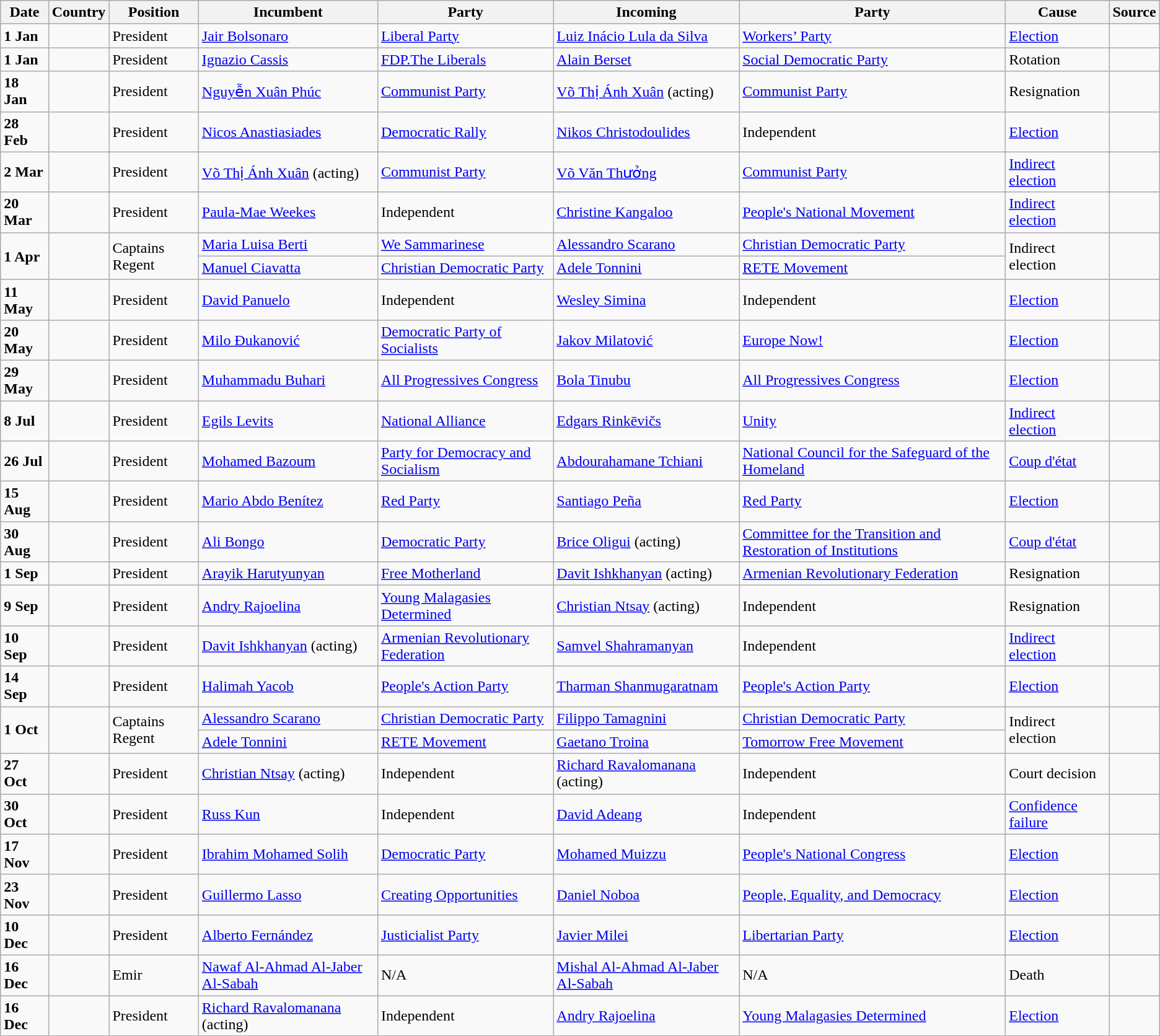<table class="wikitable">
<tr>
<th>Date</th>
<th>Country</th>
<th>Position</th>
<th>Incumbent</th>
<th>Party</th>
<th>Incoming</th>
<th>Party</th>
<th>Cause</th>
<th>Source</th>
</tr>
<tr>
<td><strong>1 Jan</strong></td>
<td></td>
<td>President</td>
<td><a href='#'>Jair Bolsonaro</a></td>
<td><a href='#'>Liberal Party</a></td>
<td><a href='#'>Luiz Inácio Lula da Silva</a></td>
<td><a href='#'>Workers’ Party</a></td>
<td><a href='#'>Election</a></td>
<td></td>
</tr>
<tr>
<td><strong>1 Jan</strong></td>
<td></td>
<td>President</td>
<td><a href='#'>Ignazio Cassis</a></td>
<td><a href='#'>FDP.The Liberals</a></td>
<td><a href='#'>Alain Berset</a></td>
<td><a href='#'>Social Democratic Party</a></td>
<td>Rotation</td>
<td></td>
</tr>
<tr>
<td><strong>18 Jan</strong></td>
<td></td>
<td>President</td>
<td><a href='#'>Nguyễn Xuân Phúc</a></td>
<td><a href='#'>Communist Party</a></td>
<td><a href='#'>Võ Thị Ánh Xuân</a> (acting)</td>
<td><a href='#'>Communist Party</a></td>
<td>Resignation</td>
<td></td>
</tr>
<tr>
<td><strong>28 Feb</strong></td>
<td></td>
<td>President</td>
<td><a href='#'>Nicos Anastiasiades</a></td>
<td><a href='#'>Democratic Rally</a></td>
<td><a href='#'>Nikos Christodoulides</a></td>
<td>Independent</td>
<td><a href='#'>Election</a></td>
<td></td>
</tr>
<tr>
<td><strong>2 Mar</strong></td>
<td></td>
<td>President</td>
<td><a href='#'>Võ Thị Ánh Xuân</a> (acting)</td>
<td><a href='#'>Communist Party</a></td>
<td><a href='#'>Võ Văn Thưởng</a></td>
<td><a href='#'>Communist Party</a></td>
<td><a href='#'>Indirect election</a></td>
<td></td>
</tr>
<tr>
<td><strong>20 Mar</strong></td>
<td></td>
<td>President</td>
<td><a href='#'>Paula-Mae Weekes</a></td>
<td>Independent</td>
<td><a href='#'>Christine Kangaloo</a></td>
<td><a href='#'>People's National Movement</a></td>
<td><a href='#'>Indirect election</a></td>
<td></td>
</tr>
<tr>
<td rowspan="2"><strong>1 Apr</strong></td>
<td rowspan="2"></td>
<td rowspan="2">Captains Regent</td>
<td><a href='#'>Maria Luisa Berti</a></td>
<td><a href='#'>We Sammarinese</a></td>
<td><a href='#'>Alessandro Scarano</a></td>
<td><a href='#'>Christian Democratic Party</a></td>
<td rowspan="2">Indirect election</td>
<td rowspan="2"></td>
</tr>
<tr>
<td><a href='#'>Manuel Ciavatta</a></td>
<td><a href='#'>Christian Democratic Party</a></td>
<td><a href='#'>Adele Tonnini</a></td>
<td><a href='#'>RETE Movement</a></td>
</tr>
<tr>
<td><strong>11 May</strong></td>
<td></td>
<td>President</td>
<td><a href='#'>David Panuelo</a></td>
<td>Independent</td>
<td><a href='#'>Wesley Simina</a></td>
<td>Independent</td>
<td><a href='#'>Election</a></td>
<td></td>
</tr>
<tr>
<td><strong>20 May</strong></td>
<td></td>
<td>President</td>
<td><a href='#'>Milo Đukanović</a></td>
<td><a href='#'>Democratic Party of Socialists</a></td>
<td><a href='#'>Jakov Milatović</a></td>
<td><a href='#'>Europe Now!</a></td>
<td><a href='#'>Election</a></td>
<td></td>
</tr>
<tr>
<td><strong>29 May</strong></td>
<td></td>
<td>President</td>
<td><a href='#'>Muhammadu Buhari</a></td>
<td><a href='#'>All Progressives Congress</a></td>
<td><a href='#'>Bola Tinubu</a></td>
<td><a href='#'>All Progressives Congress</a></td>
<td><a href='#'>Election</a></td>
<td></td>
</tr>
<tr>
<td><strong>8 Jul</strong></td>
<td></td>
<td>President</td>
<td><a href='#'>Egils Levits</a></td>
<td><a href='#'>National Alliance</a></td>
<td><a href='#'>Edgars Rinkēvičs</a></td>
<td><a href='#'>Unity</a></td>
<td><a href='#'>Indirect election</a></td>
<td></td>
</tr>
<tr>
<td><strong>26 Jul</strong></td>
<td></td>
<td>President</td>
<td><a href='#'>Mohamed Bazoum</a></td>
<td><a href='#'>Party for Democracy and Socialism</a></td>
<td><a href='#'>Abdourahamane Tchiani</a></td>
<td><a href='#'>National Council for the Safeguard of the Homeland</a></td>
<td><a href='#'>Coup d'état</a></td>
<td></td>
</tr>
<tr>
<td><strong>15 Aug</strong></td>
<td></td>
<td>President</td>
<td><a href='#'>Mario Abdo Benítez</a></td>
<td><a href='#'>Red Party</a></td>
<td><a href='#'>Santiago Peña</a></td>
<td><a href='#'>Red Party</a></td>
<td><a href='#'>Election</a></td>
<td></td>
</tr>
<tr>
<td><strong>30 Aug</strong></td>
<td></td>
<td>President</td>
<td><a href='#'>Ali Bongo</a></td>
<td><a href='#'>Democratic Party</a></td>
<td><a href='#'>Brice Oligui</a> (acting)</td>
<td><a href='#'>Committee for the Transition and Restoration of Institutions</a></td>
<td><a href='#'>Coup d'état</a></td>
<td></td>
</tr>
<tr>
<td><strong>1 Sep</strong></td>
<td></td>
<td>President</td>
<td><a href='#'>Arayik Harutyunyan</a></td>
<td><a href='#'>Free Motherland</a></td>
<td><a href='#'>Davit Ishkhanyan</a> (acting)</td>
<td><a href='#'>Armenian Revolutionary Federation</a></td>
<td>Resignation</td>
<td></td>
</tr>
<tr>
<td><strong>9 Sep</strong></td>
<td></td>
<td>President</td>
<td><a href='#'>Andry Rajoelina</a></td>
<td><a href='#'>Young Malagasies Determined</a></td>
<td><a href='#'>Christian Ntsay</a> (acting)</td>
<td>Independent</td>
<td>Resignation</td>
<td></td>
</tr>
<tr>
<td><strong>10 Sep</strong></td>
<td></td>
<td>President</td>
<td><a href='#'>Davit Ishkhanyan</a> (acting)</td>
<td><a href='#'>Armenian Revolutionary Federation</a></td>
<td><a href='#'>Samvel Shahramanyan</a></td>
<td>Independent</td>
<td><a href='#'>Indirect election</a></td>
<td></td>
</tr>
<tr>
<td><strong>14 Sep</strong></td>
<td></td>
<td>President</td>
<td><a href='#'>Halimah Yacob</a></td>
<td><a href='#'>People's Action Party</a></td>
<td><a href='#'>Tharman Shanmugaratnam</a></td>
<td><a href='#'>People's Action Party</a></td>
<td><a href='#'>Election</a></td>
<td></td>
</tr>
<tr>
<td rowspan="2"><strong>1 Oct</strong></td>
<td rowspan="2"></td>
<td rowspan="2">Captains Regent</td>
<td><a href='#'>Alessandro Scarano</a></td>
<td><a href='#'>Christian Democratic Party</a></td>
<td><a href='#'>Filippo Tamagnini</a></td>
<td><a href='#'>Christian Democratic Party</a></td>
<td rowspan="2">Indirect election</td>
<td rowspan="2"></td>
</tr>
<tr>
<td><a href='#'>Adele Tonnini</a></td>
<td><a href='#'>RETE Movement</a></td>
<td><a href='#'>Gaetano Troina</a></td>
<td><a href='#'>Tomorrow Free Movement</a></td>
</tr>
<tr>
<td><strong>27 Oct</strong></td>
<td></td>
<td>President</td>
<td><a href='#'>Christian Ntsay</a> (acting)</td>
<td>Independent</td>
<td><a href='#'>Richard Ravalomanana</a> (acting)</td>
<td>Independent</td>
<td>Court decision</td>
<td></td>
</tr>
<tr>
<td><strong>30 Oct</strong></td>
<td></td>
<td>President</td>
<td><a href='#'>Russ Kun</a></td>
<td>Independent</td>
<td><a href='#'>David Adeang</a></td>
<td>Independent</td>
<td><a href='#'>Confidence failure</a></td>
<td></td>
</tr>
<tr>
<td><strong>17 Nov</strong></td>
<td></td>
<td>President</td>
<td><a href='#'>Ibrahim Mohamed Solih</a></td>
<td><a href='#'>Democratic Party</a></td>
<td><a href='#'>Mohamed Muizzu</a></td>
<td><a href='#'>People's National Congress</a></td>
<td><a href='#'>Election</a></td>
<td></td>
</tr>
<tr>
<td><strong>23 Nov</strong></td>
<td></td>
<td>President</td>
<td><a href='#'>Guillermo Lasso</a></td>
<td><a href='#'>Creating Opportunities</a></td>
<td><a href='#'>Daniel Noboa</a></td>
<td><a href='#'>People, Equality, and Democracy</a></td>
<td><a href='#'>Election</a></td>
<td></td>
</tr>
<tr>
<td><strong>10 Dec</strong></td>
<td></td>
<td>President</td>
<td><a href='#'>Alberto Fernández</a></td>
<td><a href='#'>Justicialist Party</a></td>
<td><a href='#'>Javier Milei</a></td>
<td><a href='#'>Libertarian Party</a></td>
<td><a href='#'>Election</a></td>
<td></td>
</tr>
<tr>
<td><strong>16 Dec</strong></td>
<td></td>
<td>Emir</td>
<td><a href='#'>Nawaf Al-Ahmad Al-Jaber Al-Sabah</a></td>
<td>N/A</td>
<td><a href='#'>Mishal Al-Ahmad Al-Jaber Al-Sabah</a></td>
<td>N/A</td>
<td>Death</td>
<td></td>
</tr>
<tr>
<td><strong>16 Dec</strong></td>
<td></td>
<td>President</td>
<td><a href='#'>Richard Ravalomanana</a> (acting)</td>
<td>Independent</td>
<td><a href='#'>Andry Rajoelina</a></td>
<td><a href='#'>Young Malagasies Determined</a></td>
<td><a href='#'>Election</a></td>
<td></td>
</tr>
</table>
